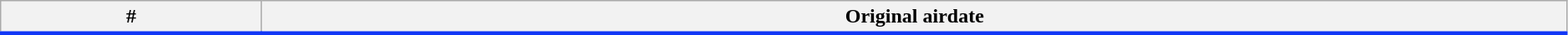<table class="wikitable" width = "99%">
<tr style="border-bottom:3px solid #1137F6">
<th width="3%">#</th>
<th width="15%">Original airdate<br></th>
</tr>
</table>
